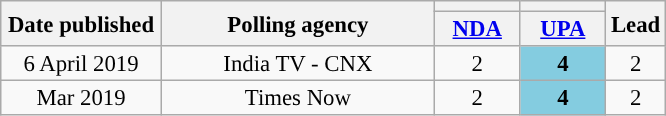<table class="wikitable sortable" style="text-align:center;font-size:95%;line-height:16px">
<tr>
<th rowspan="2" width="100px">Date published</th>
<th rowspan="2" width="175px">Polling agency</th>
<th style="background:"></th>
<th style="background:"></th>
<th rowspan="2">Lead</th>
</tr>
<tr>
<th width="50px" class="unsortable"><a href='#'>NDA</a></th>
<th width="50px" class="unsortable"><a href='#'>UPA</a></th>
</tr>
<tr>
<td>6 April 2019</td>
<td>India TV - CNX</td>
<td>2</td>
<td style="background:#84CCE0"><strong>4</strong></td>
<td style="background:"><span>2</span></td>
</tr>
<tr>
<td>Mar 2019</td>
<td>Times Now</td>
<td>2</td>
<td style="background:#84CCE0"><strong>4</strong></td>
<td style="background:"><span>2</span></td>
</tr>
</table>
